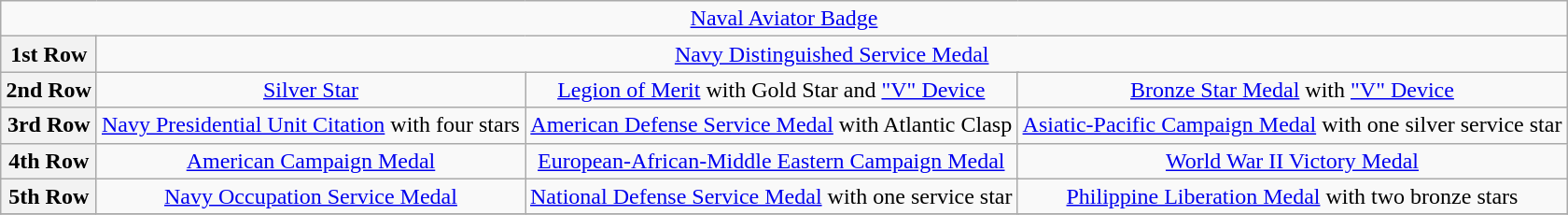<table class="wikitable" style="margin:1em auto; text-align:center;">
<tr>
<td colspan="14"><a href='#'>Naval Aviator Badge</a></td>
</tr>
<tr>
<th>1st Row</th>
<td colspan="12"><a href='#'>Navy Distinguished Service Medal</a></td>
</tr>
<tr>
<th>2nd Row</th>
<td colspan="4"><a href='#'>Silver Star</a></td>
<td colspan="4"><a href='#'>Legion of Merit</a> with Gold Star and <a href='#'>"V" Device</a></td>
<td colspan="4"><a href='#'>Bronze Star Medal</a> with <a href='#'>"V" Device</a></td>
</tr>
<tr>
<th>3rd Row</th>
<td colspan="4"><a href='#'>Navy Presidential Unit Citation</a> with four stars</td>
<td colspan="4"><a href='#'>American Defense Service Medal</a> with Atlantic Clasp</td>
<td colspan="4"><a href='#'>Asiatic-Pacific Campaign Medal</a> with one silver service star</td>
</tr>
<tr>
<th>4th Row</th>
<td colspan="4"><a href='#'>American Campaign Medal</a></td>
<td colspan="4"><a href='#'>European-African-Middle Eastern Campaign Medal</a></td>
<td colspan="4"><a href='#'>World War II Victory Medal</a></td>
</tr>
<tr>
<th>5th Row</th>
<td colspan="4"><a href='#'>Navy Occupation Service Medal</a></td>
<td colspan="4"><a href='#'>National Defense Service Medal</a> with one service star</td>
<td colspan="4"><a href='#'>Philippine Liberation Medal</a> with two bronze stars</td>
</tr>
<tr>
</tr>
</table>
